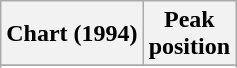<table class="wikitable sortable plainrowheaders" style="text-align:center">
<tr>
<th scope="col">Chart (1994)</th>
<th scope="col">Peak<br>position</th>
</tr>
<tr>
</tr>
<tr>
</tr>
<tr>
</tr>
</table>
